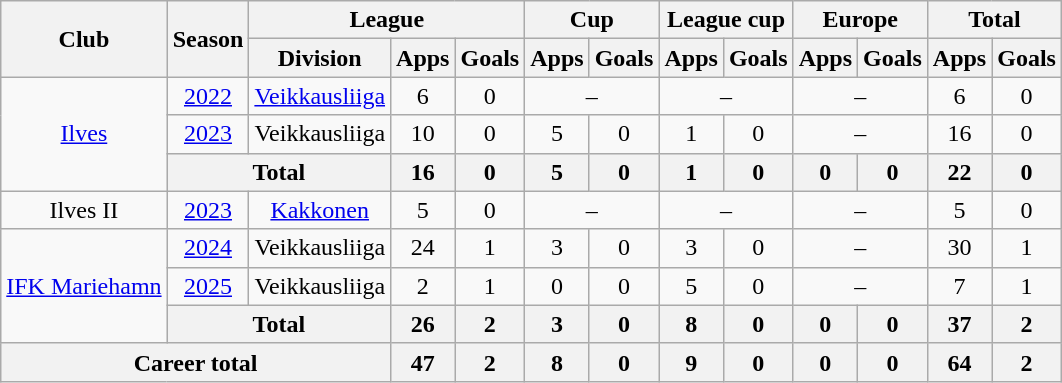<table class="wikitable" style="text-align:center">
<tr>
<th rowspan="2">Club</th>
<th rowspan="2">Season</th>
<th colspan="3">League</th>
<th colspan="2">Cup</th>
<th colspan="2">League cup</th>
<th colspan="2">Europe</th>
<th colspan="2">Total</th>
</tr>
<tr>
<th>Division</th>
<th>Apps</th>
<th>Goals</th>
<th>Apps</th>
<th>Goals</th>
<th>Apps</th>
<th>Goals</th>
<th>Apps</th>
<th>Goals</th>
<th>Apps</th>
<th>Goals</th>
</tr>
<tr>
<td rowspan="3"><a href='#'>Ilves</a></td>
<td><a href='#'>2022</a></td>
<td><a href='#'>Veikkausliiga</a></td>
<td>6</td>
<td>0</td>
<td colspan=2>–</td>
<td colspan=2>–</td>
<td colspan=2>–</td>
<td>6</td>
<td>0</td>
</tr>
<tr>
<td><a href='#'>2023</a></td>
<td>Veikkausliiga</td>
<td>10</td>
<td>0</td>
<td>5</td>
<td>0</td>
<td>1</td>
<td>0</td>
<td colspan=2>–</td>
<td>16</td>
<td>0</td>
</tr>
<tr>
<th colspan="2">Total</th>
<th>16</th>
<th>0</th>
<th>5</th>
<th>0</th>
<th>1</th>
<th>0</th>
<th>0</th>
<th>0</th>
<th>22</th>
<th>0</th>
</tr>
<tr>
<td>Ilves II</td>
<td><a href='#'>2023</a></td>
<td><a href='#'>Kakkonen</a></td>
<td>5</td>
<td>0</td>
<td colspan=2>–</td>
<td colspan=2>–</td>
<td colspan=2>–</td>
<td>5</td>
<td>0</td>
</tr>
<tr>
<td rowspan=3><a href='#'>IFK Mariehamn</a></td>
<td><a href='#'>2024</a></td>
<td>Veikkausliiga</td>
<td>24</td>
<td>1</td>
<td>3</td>
<td>0</td>
<td>3</td>
<td>0</td>
<td colspan=2>–</td>
<td>30</td>
<td>1</td>
</tr>
<tr>
<td><a href='#'>2025</a></td>
<td>Veikkausliiga</td>
<td>2</td>
<td>1</td>
<td>0</td>
<td>0</td>
<td>5</td>
<td>0</td>
<td colspan=2>–</td>
<td>7</td>
<td>1</td>
</tr>
<tr>
<th colspan=2>Total</th>
<th>26</th>
<th>2</th>
<th>3</th>
<th>0</th>
<th>8</th>
<th>0</th>
<th>0</th>
<th>0</th>
<th>37</th>
<th>2</th>
</tr>
<tr>
<th colspan="3">Career total</th>
<th>47</th>
<th>2</th>
<th>8</th>
<th>0</th>
<th>9</th>
<th>0</th>
<th>0</th>
<th>0</th>
<th>64</th>
<th>2</th>
</tr>
</table>
